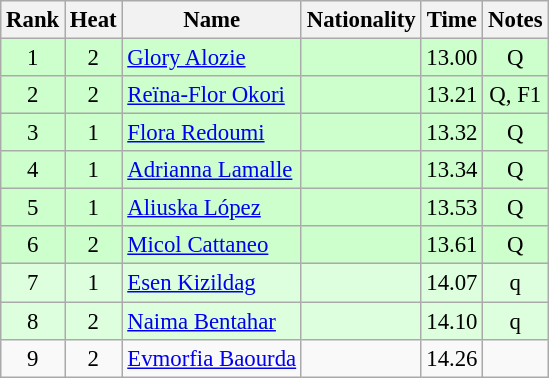<table class="wikitable sortable" style="text-align:center; font-size:95%">
<tr>
<th>Rank</th>
<th>Heat</th>
<th>Name</th>
<th>Nationality</th>
<th>Time</th>
<th>Notes</th>
</tr>
<tr bgcolor=ccffcc>
<td>1</td>
<td>2</td>
<td align=left><a href='#'>Glory Alozie</a></td>
<td align=left></td>
<td>13.00</td>
<td>Q</td>
</tr>
<tr bgcolor=ccffcc>
<td>2</td>
<td>2</td>
<td align=left><a href='#'>Reïna-Flor Okori</a></td>
<td align=left></td>
<td>13.21</td>
<td>Q, F1</td>
</tr>
<tr bgcolor=ccffcc>
<td>3</td>
<td>1</td>
<td align=left><a href='#'>Flora Redoumi</a></td>
<td align=left></td>
<td>13.32</td>
<td>Q</td>
</tr>
<tr bgcolor=ccffcc>
<td>4</td>
<td>1</td>
<td align=left><a href='#'>Adrianna Lamalle</a></td>
<td align=left></td>
<td>13.34</td>
<td>Q</td>
</tr>
<tr bgcolor=ccffcc>
<td>5</td>
<td>1</td>
<td align=left><a href='#'>Aliuska López</a></td>
<td align=left></td>
<td>13.53</td>
<td>Q</td>
</tr>
<tr bgcolor=ccffcc>
<td>6</td>
<td>2</td>
<td align=left><a href='#'>Micol Cattaneo</a></td>
<td align=left></td>
<td>13.61</td>
<td>Q</td>
</tr>
<tr bgcolor=ddffdd>
<td>7</td>
<td>1</td>
<td align=left><a href='#'>Esen Kizildag</a></td>
<td align=left></td>
<td>14.07</td>
<td>q</td>
</tr>
<tr bgcolor=ddffdd>
<td>8</td>
<td>2</td>
<td align=left><a href='#'>Naima Bentahar</a></td>
<td align=left></td>
<td>14.10</td>
<td>q</td>
</tr>
<tr>
<td>9</td>
<td>2</td>
<td align=left><a href='#'>Evmorfia Baourda</a></td>
<td align=left></td>
<td>14.26</td>
<td></td>
</tr>
</table>
